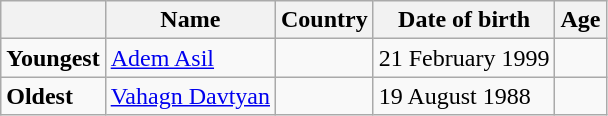<table class="wikitable">
<tr>
<th></th>
<th><strong>Name</strong></th>
<th><strong>Country</strong></th>
<th><strong>Date of birth</strong></th>
<th><strong>Age</strong></th>
</tr>
<tr>
<td><strong>Youngest</strong></td>
<td><a href='#'>Adem Asil</a></td>
<td></td>
<td>21 February 1999</td>
<td></td>
</tr>
<tr>
<td><strong>Oldest</strong></td>
<td><a href='#'>Vahagn Davtyan</a></td>
<td></td>
<td>19 August 1988</td>
<td></td>
</tr>
</table>
